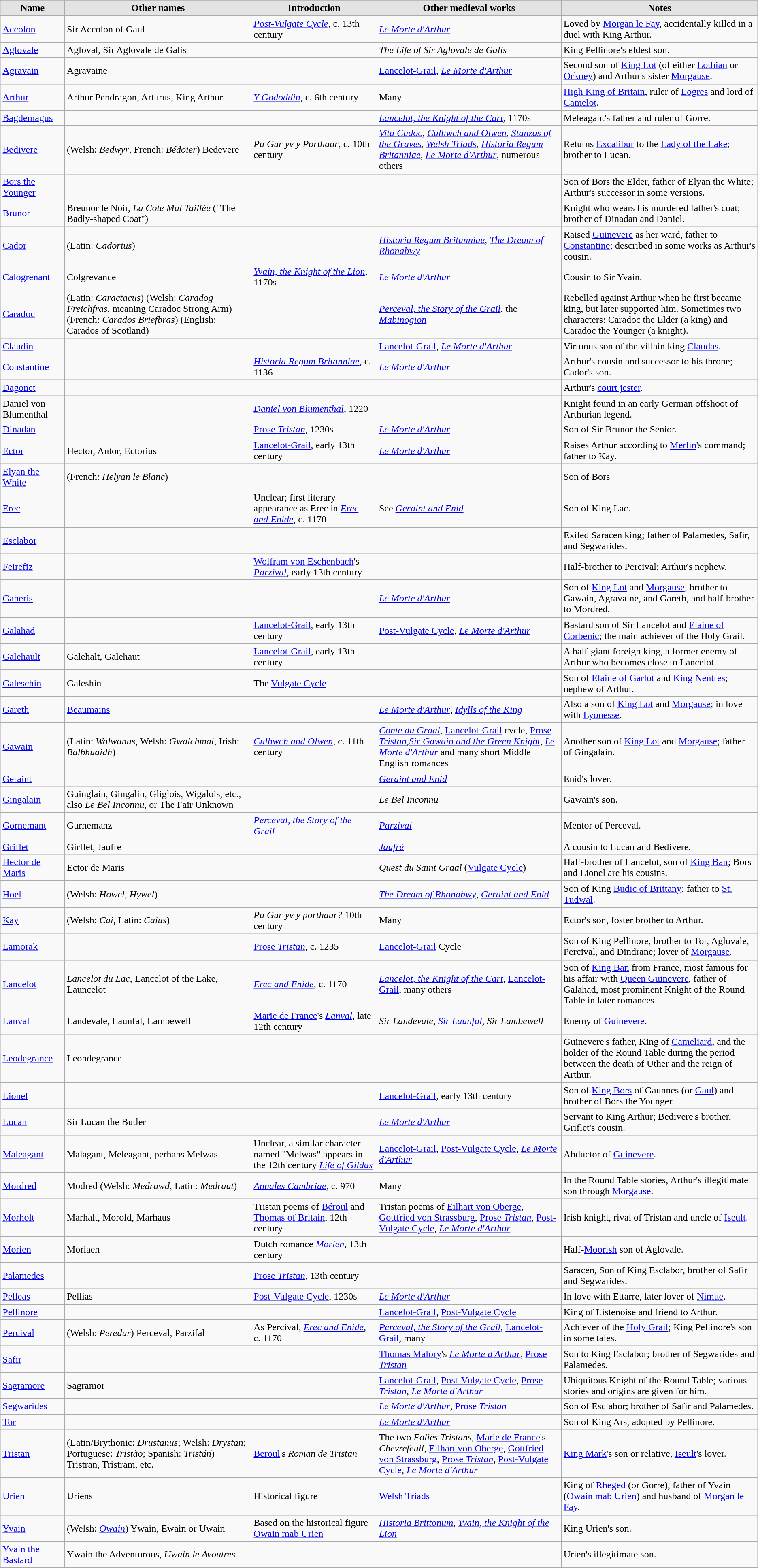<table class="wikitable sortable">
<tr>
</tr>
<tr>
<th scope="col" style="background: #e3e3e3;">Name</th>
<th scope="col" style="background: #e3e3e3;">Other names</th>
<th scope="col" style="background: #e3e3e3;">Introduction</th>
<th scope="col" style="background: #e3e3e3;">Other medieval works</th>
<th scope="col" style="background: #e3e3e3;">Notes</th>
</tr>
<tr>
<td scope="row"><a href='#'>Accolon</a></td>
<td>Sir Accolon of Gaul</td>
<td><em><a href='#'>Post-Vulgate Cycle</a></em>, c. 13th century</td>
<td><em><a href='#'>Le Morte d'Arthur</a></em></td>
<td>Loved by <a href='#'>Morgan le Fay</a>, accidentally killed in a duel with King Arthur.</td>
</tr>
<tr>
<td scope="row"><a href='#'>Aglovale</a></td>
<td>Agloval, Sir Aglovale de Galis</td>
<td></td>
<td><em>The Life of Sir Aglovale de Galis</em></td>
<td>King Pellinore's eldest son.</td>
</tr>
<tr>
<td scope="row"><a href='#'>Agravain</a></td>
<td>Agravaine</td>
<td></td>
<td><a href='#'>Lancelot-Grail</a>, <em><a href='#'>Le Morte d'Arthur</a></em></td>
<td>Second son of <a href='#'>King Lot</a> (of either <a href='#'>Lothian</a> or <a href='#'>Orkney</a>) and Arthur's sister <a href='#'>Morgause</a>.</td>
</tr>
<tr>
<td scope="row"><a href='#'>Arthur</a></td>
<td>Arthur Pendragon, Arturus, King Arthur</td>
<td><em><a href='#'>Y Gododdin</a></em>, c. 6th century</td>
<td>Many</td>
<td><a href='#'>High King of Britain</a>, ruler of <a href='#'>Logres</a> and lord of <a href='#'>Camelot</a>.</td>
</tr>
<tr>
<td scope="row"><a href='#'>Bagdemagus</a></td>
<td></td>
<td></td>
<td><em><a href='#'>Lancelot, the Knight of the Cart</a></em>, 1170s</td>
<td>Meleagant's father and ruler of Gorre.</td>
</tr>
<tr>
<td scope="row"><a href='#'>Bedivere</a></td>
<td>(Welsh: <em>Bedwyr</em>, French: <em>Bédoier</em>) Bedevere</td>
<td><em>Pa Gur yv y Porthaur</em>, c. 10th century</td>
<td><em><a href='#'>Vita Cadoc</a></em>, <em><a href='#'>Culhwch and Olwen</a></em>, <em><a href='#'>Stanzas of the Graves</a></em>, <em><a href='#'>Welsh Triads</a></em>, <em><a href='#'>Historia Regum Britanniae</a></em>, <em><a href='#'>Le Morte d'Arthur</a></em>, numerous others</td>
<td>Returns <a href='#'>Excalibur</a> to the <a href='#'>Lady of the Lake</a>; brother to Lucan.</td>
</tr>
<tr>
<td scope="row"><a href='#'>Bors the Younger</a></td>
<td></td>
<td></td>
<td></td>
<td>Son of Bors the Elder, father of Elyan the White; Arthur's successor in some versions.</td>
</tr>
<tr>
<td scope="row"><a href='#'>Brunor</a></td>
<td>Breunor le Noir, <em>La Cote Mal Taillée</em> ("The Badly-shaped Coat")</td>
<td></td>
<td></td>
<td>Knight who wears his murdered father's coat; brother of Dinadan and Daniel.</td>
</tr>
<tr>
<td scope="row"><a href='#'>Cador</a></td>
<td>(Latin: <em>Cadorius</em>)</td>
<td></td>
<td><em><a href='#'>Historia Regum Britanniae</a></em>, <em><a href='#'>The Dream of Rhonabwy</a></em></td>
<td>Raised <a href='#'>Guinevere</a> as her ward, father to <a href='#'>Constantine</a>; described in some works as Arthur's cousin.</td>
</tr>
<tr>
<td scope="row"><a href='#'>Calogrenant</a></td>
<td>Colgrevance</td>
<td><em><a href='#'>Yvain, the Knight of the Lion</a></em>, 1170s</td>
<td><em><a href='#'>Le Morte d'Arthur</a></em></td>
<td>Cousin to Sir Yvain.</td>
</tr>
<tr>
<td scope="row"><a href='#'>Caradoc</a></td>
<td>(Latin: <em>Caractacus</em>) (Welsh: <em>Caradog Freichfras</em>, meaning Caradoc Strong Arm) (French: <em>Carados Briefbras</em>) (English: Carados of Scotland)</td>
<td></td>
<td><em><a href='#'>Perceval, the Story of the Grail</a></em>, the <em><a href='#'>Mabinogion</a></em></td>
<td>Rebelled against Arthur when he first became king, but later supported him. Sometimes two characters: Caradoc the Elder (a king) and Caradoc the Younger (a knight).</td>
</tr>
<tr>
<td><a href='#'>Claudin</a></td>
<td></td>
<td></td>
<td><a href='#'>Lancelot-Grail</a>, <em><a href='#'>Le Morte d'Arthur</a></em></td>
<td>Virtuous son of the villain king <a href='#'>Claudas</a>.</td>
</tr>
<tr>
<td scope="row"><a href='#'>Constantine</a></td>
<td></td>
<td><em><a href='#'>Historia Regum Britanniae</a></em>, c. 1136</td>
<td><em><a href='#'>Le Morte d'Arthur</a></em></td>
<td>Arthur's cousin and successor to his throne; Cador's son.</td>
</tr>
<tr>
<td scope="row"><a href='#'>Dagonet</a></td>
<td></td>
<td></td>
<td></td>
<td>Arthur's <a href='#'>court jester</a>.</td>
</tr>
<tr>
<td scope="row">Daniel von Blumenthal</td>
<td></td>
<td><em><a href='#'>Daniel von Blumenthal</a></em>, 1220</td>
<td></td>
<td>Knight found in an early German offshoot of Arthurian legend.</td>
</tr>
<tr>
<td scope="row"><a href='#'>Dinadan</a></td>
<td></td>
<td><a href='#'>Prose <em>Tristan</em></a>, 1230s</td>
<td><em><a href='#'>Le Morte d'Arthur</a></em></td>
<td>Son of Sir Brunor the Senior.</td>
</tr>
<tr>
<td scope="row"><a href='#'>Ector</a></td>
<td>Hector, Antor, Ectorius</td>
<td><a href='#'>Lancelot-Grail</a>, early 13th century</td>
<td><em><a href='#'>Le Morte d'Arthur</a></em></td>
<td>Raises Arthur according to <a href='#'>Merlin</a>'s command; father to Kay.</td>
</tr>
<tr>
<td scope="row"><a href='#'>Elyan the White</a></td>
<td>(French: <em>Helyan le Blanc</em>)</td>
<td></td>
<td></td>
<td>Son of Bors</td>
</tr>
<tr>
<td scope="row"><a href='#'>Erec</a></td>
<td></td>
<td>Unclear; first literary appearance as Erec in <em><a href='#'>Erec and Enide</a></em>, c. 1170</td>
<td>See <em><a href='#'>Geraint and Enid</a></em></td>
<td>Son of King Lac.</td>
</tr>
<tr>
<td scope="row"><a href='#'>Esclabor</a></td>
<td></td>
<td></td>
<td></td>
<td>Exiled Saracen king; father of Palamedes, Safir, and Segwarides.</td>
</tr>
<tr>
<td scope="row"><a href='#'>Feirefiz</a></td>
<td></td>
<td><a href='#'>Wolfram von Eschenbach</a>'s <em><a href='#'>Parzival</a></em>, early 13th century</td>
<td></td>
<td>Half-brother to Percival; Arthur's nephew.</td>
</tr>
<tr>
<td scope="row"><a href='#'>Gaheris</a></td>
<td></td>
<td></td>
<td><em><a href='#'>Le Morte d'Arthur</a></em></td>
<td>Son of <a href='#'>King Lot</a> and <a href='#'>Morgause</a>, brother to Gawain, Agravaine, and Gareth, and half-brother to Mordred.</td>
</tr>
<tr>
<td scope="row"><a href='#'>Galahad</a></td>
<td></td>
<td><a href='#'>Lancelot-Grail</a>, early 13th century</td>
<td><a href='#'>Post-Vulgate Cycle</a>, <em><a href='#'>Le Morte d'Arthur</a></em></td>
<td>Bastard son of Sir Lancelot and <a href='#'>Elaine of Corbenic</a>; the main achiever of the Holy Grail.</td>
</tr>
<tr>
<td scope="row"><a href='#'>Galehault</a></td>
<td>Galehalt, Galehaut</td>
<td><a href='#'>Lancelot-Grail</a>, early 13th century</td>
<td></td>
<td>A half-giant foreign king, a former enemy of Arthur who becomes close to Lancelot.</td>
</tr>
<tr>
<td scope="row"><a href='#'>Galeschin</a></td>
<td>Galeshin</td>
<td>The <a href='#'>Vulgate Cycle</a></td>
<td></td>
<td>Son of <a href='#'>Elaine of Garlot</a> and <a href='#'>King Nentres</a>; nephew of Arthur.</td>
</tr>
<tr>
<td scope="row"><a href='#'>Gareth</a></td>
<td><a href='#'>Beaumains</a></td>
<td></td>
<td><em><a href='#'>Le Morte d'Arthur</a></em>, <em><a href='#'>Idylls of the King</a></em></td>
<td>Also a son of <a href='#'>King Lot</a> and <a href='#'>Morgause</a>; in love with <a href='#'>Lyonesse</a>.</td>
</tr>
<tr>
<td scope="row"><a href='#'>Gawain</a></td>
<td>(Latin: <em>Walwanus</em>, Welsh: <em>Gwalchmai</em>, Irish: <em>Balbhuaidh</em>)</td>
<td><em><a href='#'>Culhwch and Olwen</a></em>, c. 11th century</td>
<td><em><a href='#'>Conte du Graal</a></em>, <a href='#'>Lancelot-Grail</a> cycle, <a href='#'>Prose <em>Tristan</em></a>,<em><a href='#'>Sir Gawain and the Green Knight</a></em>, <em><a href='#'>Le Morte d'Arthur</a></em> and many short Middle English romances</td>
<td>Another son of <a href='#'>King Lot</a> and <a href='#'>Morgause</a>; father of Gingalain.</td>
</tr>
<tr>
<td scope="row"><a href='#'>Geraint</a></td>
<td></td>
<td></td>
<td><em><a href='#'>Geraint and Enid</a></em></td>
<td>Enid's lover.</td>
</tr>
<tr>
<td scope="row"><a href='#'>Gingalain</a></td>
<td>Guinglain, Gingalin, Gliglois, Wigalois, etc., also <em>Le Bel Inconnu</em>, or The Fair Unknown</td>
<td></td>
<td><em>Le Bel Inconnu</em></td>
<td>Gawain's son.</td>
</tr>
<tr>
<td scope="row"><a href='#'>Gornemant</a></td>
<td>Gurnemanz</td>
<td><em><a href='#'>Perceval, the Story of the Grail</a></em></td>
<td><em><a href='#'>Parzival</a></em></td>
<td>Mentor of Perceval.</td>
</tr>
<tr>
<td scope="row"><a href='#'>Griflet</a></td>
<td>Girflet, Jaufre</td>
<td></td>
<td><em><a href='#'>Jaufré</a></em></td>
<td>A cousin to Lucan and Bedivere.</td>
</tr>
<tr>
<td scope="row"><a href='#'>Hector de Maris</a></td>
<td>Ector de Maris</td>
<td></td>
<td><em>Quest du Saint Graal</em> (<a href='#'>Vulgate Cycle</a>)</td>
<td>Half-brother of Lancelot, son of <a href='#'>King Ban</a>; Bors and Lionel are his cousins.</td>
</tr>
<tr>
<td scope="row"><a href='#'>Hoel</a></td>
<td>(Welsh: <em>Howel</em>, <em>Hywel</em>)</td>
<td></td>
<td><em><a href='#'>The Dream of Rhonabwy</a></em>, <em><a href='#'>Geraint and Enid</a></em></td>
<td>Son of King <a href='#'>Budic of Brittany</a>; father to <a href='#'>St. Tudwal</a>.</td>
</tr>
<tr>
<td scope="row"><a href='#'>Kay</a></td>
<td>(Welsh: <em>Cai</em>, Latin: <em>Caius</em>)</td>
<td><em>Pa Gur yv y porthaur?</em> 10th century</td>
<td>Many</td>
<td>Ector's son, foster brother to Arthur.</td>
</tr>
<tr>
<td scope="row"><a href='#'>Lamorak</a></td>
<td></td>
<td><a href='#'>Prose <em>Tristan</em></a>, c. 1235</td>
<td><a href='#'>Lancelot-Grail</a> Cycle</td>
<td>Son of King Pellinore, brother to Tor, Aglovale, Percival, and Dindrane; lover of <a href='#'>Morgause</a>.</td>
</tr>
<tr>
<td scope="row"><a href='#'>Lancelot</a></td>
<td><em>Lancelot du Lac</em>, Lancelot of the Lake, Launcelot</td>
<td><em><a href='#'>Erec and Enide</a></em>, c. 1170</td>
<td><em><a href='#'>Lancelot, the Knight of the Cart</a></em>, <a href='#'>Lancelot-Grail</a>, many others</td>
<td>Son of <a href='#'>King Ban</a> from France, most famous for his affair with <a href='#'>Queen Guinevere</a>, father of Galahad, most prominent Knight of the Round Table in later romances</td>
</tr>
<tr>
<td scope="row"><a href='#'>Lanval</a></td>
<td>Landevale, Launfal, Lambewell</td>
<td><a href='#'>Marie de France</a>'s <em><a href='#'>Lanval</a></em>, late 12th century</td>
<td><em>Sir Landevale</em>, <em><a href='#'>Sir Launfal</a></em>, <em>Sir Lambewell</em></td>
<td>Enemy of <a href='#'>Guinevere</a>.</td>
</tr>
<tr>
<td scope="row"><a href='#'>Leodegrance</a></td>
<td>Leondegrance</td>
<td></td>
<td></td>
<td>Guinevere's father, King of <a href='#'>Cameliard</a>, and the holder of the Round Table during the period between the death of Uther and the reign of Arthur.</td>
</tr>
<tr>
<td scope="row"><a href='#'>Lionel</a></td>
<td></td>
<td></td>
<td><a href='#'>Lancelot-Grail</a>, early 13th century</td>
<td>Son of <a href='#'>King Bors</a> of Gaunnes (or <a href='#'>Gaul</a>) and brother of Bors the Younger.</td>
</tr>
<tr>
<td scope="row"><a href='#'>Lucan</a></td>
<td>Sir Lucan the Butler</td>
<td></td>
<td><em><a href='#'>Le Morte d'Arthur</a></em></td>
<td>Servant to King Arthur; Bedivere's brother, Griflet's cousin.</td>
</tr>
<tr>
<td scope="row"><a href='#'>Maleagant</a></td>
<td>Malagant, Meleagant, perhaps Melwas</td>
<td>Unclear, a similar character named "Melwas" appears in the 12th century <em><a href='#'>Life of Gildas</a></em></td>
<td><a href='#'>Lancelot-Grail</a>, <a href='#'>Post-Vulgate Cycle</a>, <em><a href='#'>Le Morte d'Arthur</a></em></td>
<td>Abductor of <a href='#'>Guinevere</a>.</td>
</tr>
<tr>
<td scope="row"><a href='#'>Mordred</a></td>
<td>Modred (Welsh: <em>Medrawd</em>, Latin: <em>Medraut</em>)</td>
<td><em><a href='#'>Annales Cambriae</a></em>, c. 970</td>
<td>Many</td>
<td>In the Round Table stories, Arthur's illegitimate son through <a href='#'>Morgause</a>.</td>
</tr>
<tr>
<td scope="row"><a href='#'>Morholt</a></td>
<td>Marhalt, Morold, Marhaus</td>
<td>Tristan poems of <a href='#'>Béroul</a> and <a href='#'>Thomas of Britain</a>, 12th century</td>
<td>Tristan poems of <a href='#'>Eilhart von Oberge</a>, <a href='#'>Gottfried von Strassburg</a>, <a href='#'>Prose <em>Tristan</em></a>, <a href='#'>Post-Vulgate Cycle</a>, <em><a href='#'>Le Morte d'Arthur</a></em></td>
<td>Irish knight, rival of Tristan and uncle of <a href='#'>Iseult</a>.</td>
</tr>
<tr>
<td scope="row"><a href='#'>Morien</a></td>
<td>Moriaen</td>
<td>Dutch romance <em><a href='#'>Morien</a></em>, 13th century</td>
<td></td>
<td>Half-<a href='#'>Moorish</a> son of Aglovale.</td>
</tr>
<tr>
<td scope="row"><a href='#'>Palamedes</a></td>
<td></td>
<td><a href='#'>Prose <em>Tristan</em></a>, 13th century</td>
<td></td>
<td>Saracen, Son of King Esclabor, brother of Safir and Segwarides.</td>
</tr>
<tr>
<td scope="row"><a href='#'>Pelleas</a></td>
<td>Pellias</td>
<td><a href='#'>Post-Vulgate Cycle</a>, 1230s</td>
<td><em><a href='#'>Le Morte d'Arthur</a></em></td>
<td>In love with Ettarre, later lover of <a href='#'>Nimue</a>.</td>
</tr>
<tr>
<td scope="row"><a href='#'>Pellinore</a></td>
<td></td>
<td></td>
<td><a href='#'>Lancelot-Grail</a>, <a href='#'>Post-Vulgate Cycle</a></td>
<td>King of Listenoise and friend to Arthur.</td>
</tr>
<tr>
<td scope="row"><a href='#'>Percival</a></td>
<td>(Welsh: <em>Peredur</em>) Perceval, Parzifal</td>
<td>As Percival, <em><a href='#'>Erec and Enide</a></em>, c. 1170</td>
<td><em><a href='#'>Perceval, the Story of the Grail</a></em>, <a href='#'>Lancelot-Grail</a>, many</td>
<td>Achiever of the <a href='#'>Holy Grail</a>; King Pellinore's son in some tales.</td>
</tr>
<tr>
<td scope="row"><a href='#'>Safir</a></td>
<td></td>
<td></td>
<td><a href='#'>Thomas Malory</a>'s <em><a href='#'>Le Morte d'Arthur</a></em>, <a href='#'>Prose <em>Tristan</em></a></td>
<td>Son to King Esclabor; brother of Segwarides and Palamedes.</td>
</tr>
<tr>
<td scope="row"><a href='#'>Sagramore</a></td>
<td>Sagramor</td>
<td></td>
<td><a href='#'>Lancelot-Grail</a>, <a href='#'>Post-Vulgate Cycle</a>, <a href='#'>Prose <em>Tristan</em></a>, <em><a href='#'>Le Morte d'Arthur</a></em></td>
<td>Ubiquitous Knight of the Round Table; various stories and origins are given for him.</td>
</tr>
<tr>
<td scope="row"><a href='#'>Segwarides</a></td>
<td></td>
<td></td>
<td><em><a href='#'>Le Morte d'Arthur</a></em>, <a href='#'>Prose <em>Tristan</em></a></td>
<td>Son of Esclabor; brother of Safir and Palamedes.</td>
</tr>
<tr>
<td scope="row"><a href='#'>Tor</a></td>
<td></td>
<td></td>
<td><em><a href='#'>Le Morte d'Arthur</a></em></td>
<td>Son of King Ars, adopted by Pellinore.</td>
</tr>
<tr>
<td scope="row"><a href='#'>Tristan</a></td>
<td>(Latin/Brythonic: <em>Drustanus</em>; Welsh: <em>Drystan</em>; Portuguese: <em>Tristão</em>; Spanish: <em>Tristán</em>) Tristran, Tristram, etc.</td>
<td><a href='#'>Beroul</a>'s <em>Roman de Tristan</em></td>
<td>The two <em>Folies Tristans</em>, <a href='#'>Marie de France</a>'s <em>Chevrefeuil</em>, <a href='#'>Eilhart von Oberge</a>, <a href='#'>Gottfried von Strassburg</a>, <a href='#'>Prose <em>Tristan</em></a>, <a href='#'>Post-Vulgate Cycle</a>, <em><a href='#'>Le Morte d'Arthur</a></em></td>
<td><a href='#'>King Mark</a>'s son or relative, <a href='#'>Iseult</a>'s lover.</td>
</tr>
<tr>
<td scope="row"><a href='#'>Urien</a></td>
<td>Uriens</td>
<td>Historical figure</td>
<td><a href='#'>Welsh Triads</a></td>
<td>King of <a href='#'>Rheged</a> (or Gorre), father of Yvain (<a href='#'>Owain mab Urien</a>) and husband of <a href='#'>Morgan le Fay</a>.</td>
</tr>
<tr>
<td scope="row"><a href='#'>Yvain</a></td>
<td>(Welsh: <em><a href='#'>Owain</a></em>) Ywain, Ewain or Uwain</td>
<td>Based on the historical figure <a href='#'>Owain mab Urien</a></td>
<td><em><a href='#'>Historia Brittonum</a></em>, <em><a href='#'>Yvain, the Knight of the Lion</a></em></td>
<td>King Urien's son.</td>
</tr>
<tr>
<td scope="row"><a href='#'>Yvain the Bastard</a></td>
<td>Ywain the Adventurous, <em>Uwain le Avoutres</em></td>
<td></td>
<td></td>
<td>Urien's illegitimate son.</td>
</tr>
</table>
